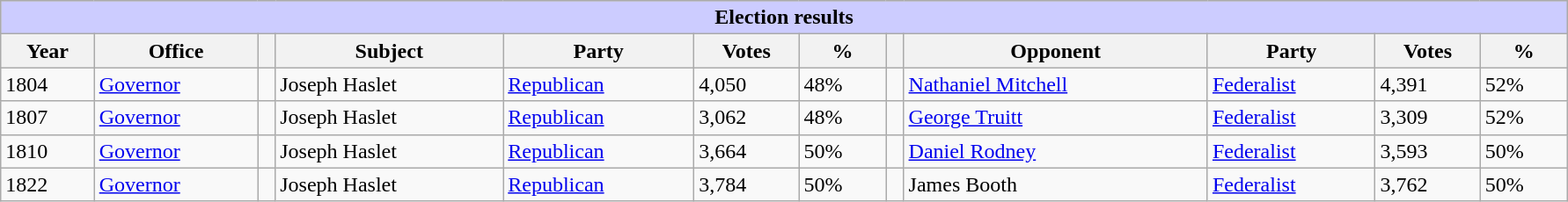<table class=wikitable style="width: 94%" style="text-align: center;" align="center">
<tr bgcolor=#cccccc>
<th colspan=12 style="background: #ccccff;">Election results</th>
</tr>
<tr>
<th><strong>Year</strong></th>
<th><strong>Office</strong></th>
<th></th>
<th><strong>Subject</strong></th>
<th><strong>Party</strong></th>
<th><strong>Votes</strong></th>
<th><strong>%</strong></th>
<th></th>
<th><strong>Opponent</strong></th>
<th><strong>Party</strong></th>
<th><strong>Votes</strong></th>
<th><strong>%</strong></th>
</tr>
<tr>
<td>1804</td>
<td><a href='#'>Governor</a></td>
<td></td>
<td>Joseph Haslet</td>
<td><a href='#'>Republican</a></td>
<td>4,050</td>
<td>48%</td>
<td></td>
<td><a href='#'>Nathaniel Mitchell</a></td>
<td><a href='#'>Federalist</a></td>
<td>4,391</td>
<td>52%</td>
</tr>
<tr>
<td>1807</td>
<td><a href='#'>Governor</a></td>
<td></td>
<td>Joseph Haslet</td>
<td><a href='#'>Republican</a></td>
<td>3,062</td>
<td>48%</td>
<td></td>
<td><a href='#'>George Truitt</a></td>
<td><a href='#'>Federalist</a></td>
<td>3,309</td>
<td>52%</td>
</tr>
<tr>
<td>1810</td>
<td><a href='#'>Governor</a></td>
<td></td>
<td>Joseph Haslet</td>
<td><a href='#'>Republican</a></td>
<td>3,664</td>
<td>50%</td>
<td></td>
<td><a href='#'>Daniel Rodney</a></td>
<td><a href='#'>Federalist</a></td>
<td>3,593</td>
<td>50%</td>
</tr>
<tr>
<td>1822</td>
<td><a href='#'>Governor</a></td>
<td></td>
<td>Joseph Haslet</td>
<td><a href='#'>Republican</a></td>
<td>3,784</td>
<td>50%</td>
<td></td>
<td>James Booth</td>
<td><a href='#'>Federalist</a></td>
<td>3,762</td>
<td>50%</td>
</tr>
</table>
